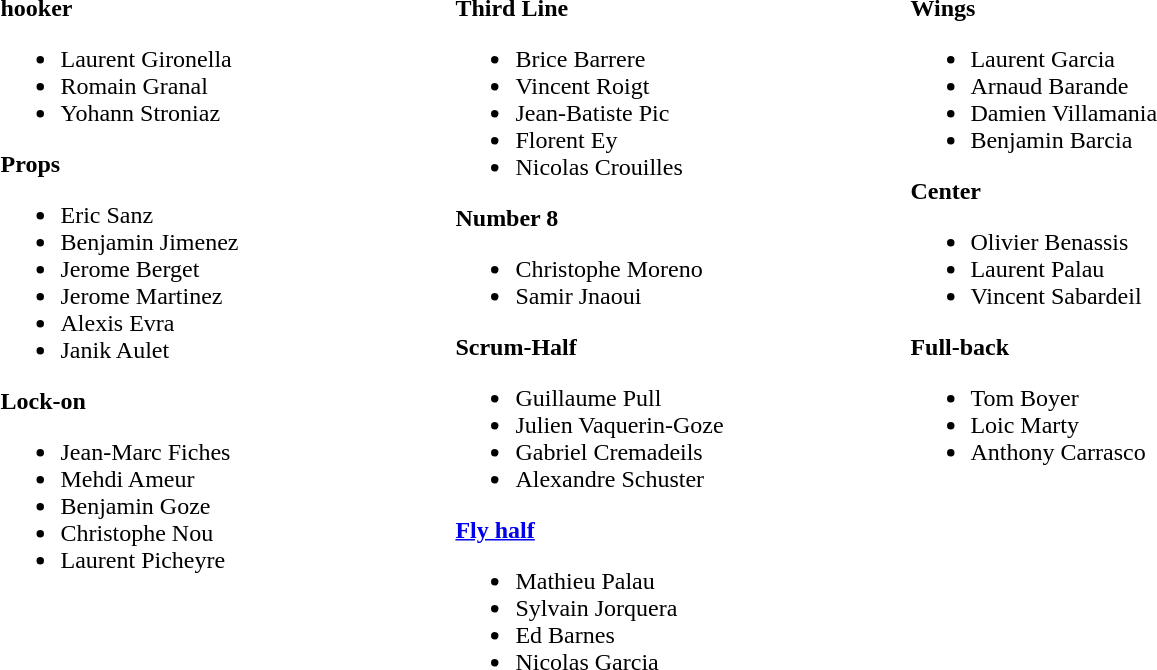<table>
<tr>
<td valign="top" width="20%"><br><strong>hooker</strong><ul><li> Laurent Gironella</li><li> Romain Granal</li><li> Yohann Stroniaz</li></ul><strong>Props</strong><ul><li> Eric Sanz</li><li> Benjamin Jimenez</li><li> Jerome Berget</li><li> Jerome Martinez</li><li> Alexis Evra</li><li> Janik Aulet</li></ul><strong>Lock-on</strong><ul><li> Jean-Marc Fiches</li><li> Mehdi Ameur</li><li> Benjamin Goze</li><li> Christophe Nou</li><li> Laurent Picheyre</li></ul></td>
<td valign="top" width="20%"><br><strong>Third Line</strong><ul><li> Brice Barrere</li><li> Vincent Roigt</li><li> Jean-Batiste Pic</li><li> Florent Ey</li><li> Nicolas Crouilles</li></ul><strong>Number 8</strong><ul><li> Christophe Moreno</li><li> Samir Jnaoui</li></ul><strong>Scrum-Half</strong><ul><li> Guillaume Pull</li><li> Julien Vaquerin-Goze</li><li> Gabriel Cremadeils</li><li> Alexandre Schuster</li></ul><strong><a href='#'>Fly half</a></strong><ul><li> Mathieu Palau</li><li> Sylvain Jorquera</li><li> Ed Barnes</li><li> Nicolas Garcia</li></ul></td>
<td valign="top" width="20%"><br><strong>Wings</strong><ul><li> Laurent Garcia</li><li> Arnaud Barande</li><li> Damien Villamania</li><li> Benjamin Barcia</li></ul><strong>Center</strong><ul><li> Olivier Benassis</li><li> Laurent Palau</li><li> Vincent Sabardeil</li></ul><strong>Full-back</strong><ul><li> Tom Boyer</li><li> Loic Marty</li><li> Anthony Carrasco</li></ul></td>
</tr>
</table>
